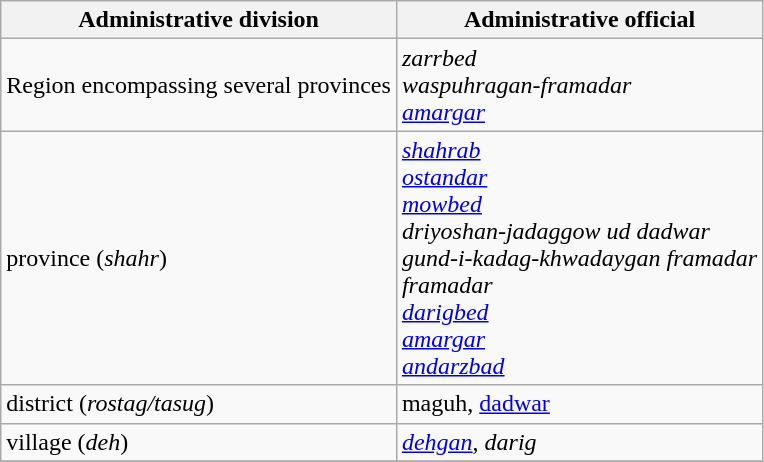<table class="wikitable sortable">
<tr>
<th>Administrative division</th>
<th>Administrative official</th>
</tr>
<tr>
<td>Region encompassing several provinces</td>
<td><em>zarrbed<br>waspuhragan-framadar<br><a href='#'>amargar</a></em></td>
</tr>
<tr>
<td>province (<em>shahr</em>)</td>
<td><em><a href='#'>shahrab</a><br><a href='#'>ostandar</a><br><a href='#'>mowbed</a><br>driyoshan-jadaggow ud dadwar<br>gund-i-kadag-khwadaygan framadar<br>framadar<br><a href='#'>darigbed</a><br><a href='#'>amargar</a><br><a href='#'>andarzbad</a></em></td>
</tr>
<tr>
<td>district (<em>rostag/tasug</em>)</td>
<td>maguh, <a href='#'>dadwar</a></td>
</tr>
<tr>
<td>village (<em>deh</em>)</td>
<td><em><a href='#'>dehgan</a></em>, <em>darig</em></td>
</tr>
<tr>
</tr>
</table>
